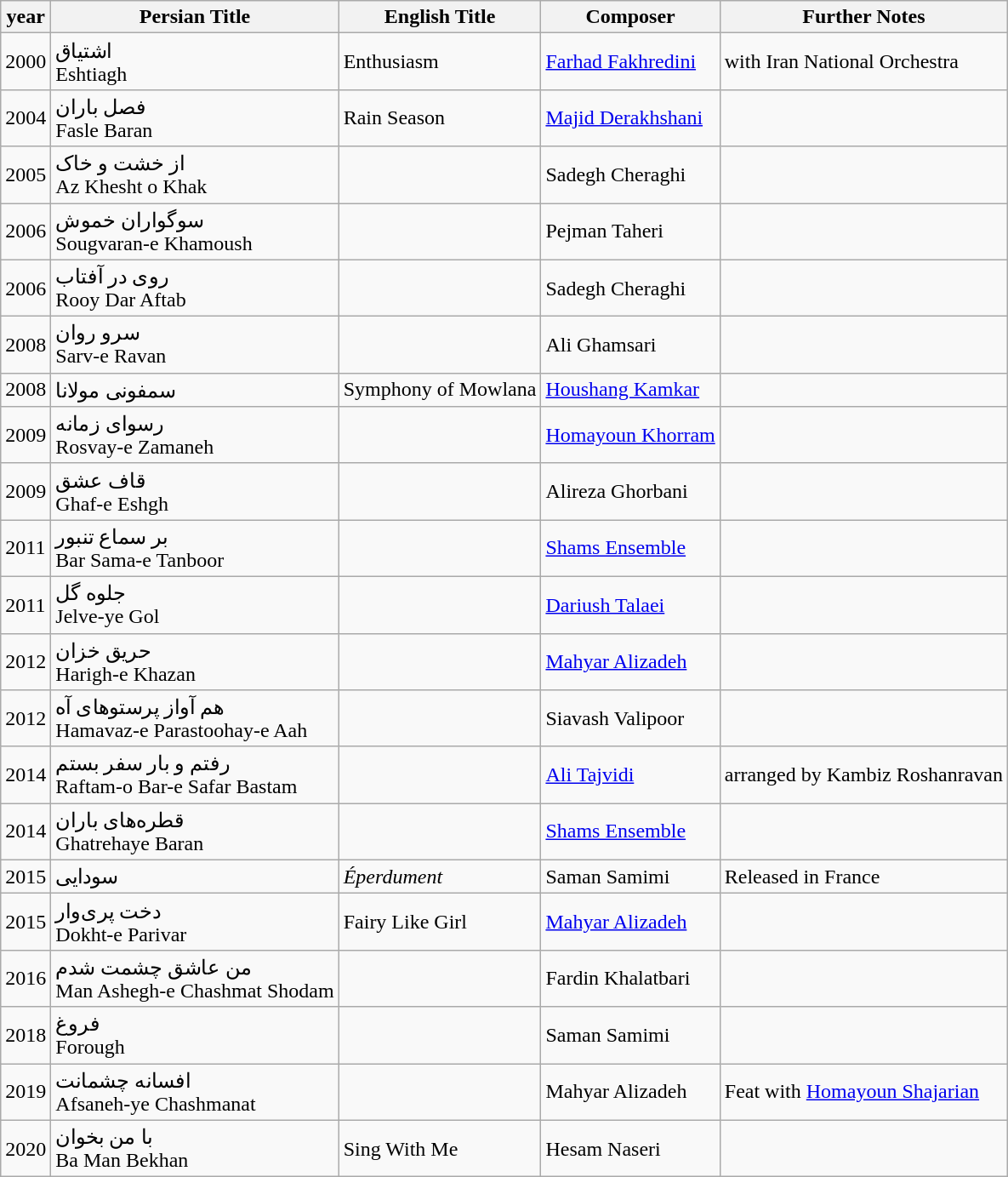<table class="wikitable">
<tr>
<th>year</th>
<th>Persian Title</th>
<th>English Title</th>
<th>Composer</th>
<th>Further Notes</th>
</tr>
<tr>
<td>2000</td>
<td>اشتیاق<br>Eshtiagh</td>
<td>Enthusiasm</td>
<td><a href='#'>Farhad Fakhredini</a></td>
<td>with Iran National Orchestra</td>
</tr>
<tr>
<td>2004</td>
<td>فصل باران<br>Fasle Baran</td>
<td>Rain Season</td>
<td><a href='#'>Majid Derakhshani</a></td>
<td></td>
</tr>
<tr>
<td>2005</td>
<td>از خشت و خاک<br>Az Khesht o Khak</td>
<td></td>
<td>Sadegh Cheraghi</td>
<td></td>
</tr>
<tr>
<td>2006</td>
<td>سوگواران خموش<br>Sougvaran-e Khamoush</td>
<td></td>
<td>Pejman Taheri</td>
<td></td>
</tr>
<tr>
<td>2006</td>
<td>روی در آفتاب<br>Rooy Dar Aftab</td>
<td></td>
<td>Sadegh Cheraghi</td>
<td></td>
</tr>
<tr>
<td>2008</td>
<td>سرو روان<br>Sarv-e Ravan</td>
<td></td>
<td>Ali Ghamsari</td>
<td></td>
</tr>
<tr>
<td>2008</td>
<td>سمفونی مولانا</td>
<td>Symphony of Mowlana</td>
<td><a href='#'>Houshang Kamkar</a></td>
<td></td>
</tr>
<tr>
<td>2009</td>
<td>رسوای زمانه<br>Rosvay-e Zamaneh</td>
<td></td>
<td><a href='#'>Homayoun Khorram</a></td>
<td></td>
</tr>
<tr>
<td>2009</td>
<td>قاف عشق<br>Ghaf-e Eshgh</td>
<td></td>
<td>Alireza Ghorbani</td>
<td></td>
</tr>
<tr>
<td>2011</td>
<td>بر سماع تنبور<br>Bar Sama-e Tanboor</td>
<td></td>
<td><a href='#'>Shams Ensemble</a></td>
<td></td>
</tr>
<tr>
<td>2011</td>
<td>جلوه گل<br>Jelve-ye Gol</td>
<td></td>
<td><a href='#'>Dariush Talaei</a></td>
<td></td>
</tr>
<tr>
<td>2012</td>
<td>حریق خزان<br>Harigh-e Khazan</td>
<td></td>
<td><a href='#'>Mahyar Alizadeh</a></td>
<td></td>
</tr>
<tr>
<td>2012</td>
<td>هم آواز پرستوهای آه<br>Hamavaz-e Parastoohay-e Aah</td>
<td></td>
<td>Siavash Valipoor</td>
<td></td>
</tr>
<tr>
<td>2014</td>
<td>رفتم و بار سفر بستم<br>Raftam-o Bar-e Safar Bastam</td>
<td></td>
<td><a href='#'>Ali Tajvidi</a></td>
<td>arranged by Kambiz Roshanravan</td>
</tr>
<tr>
<td>2014</td>
<td>قطره‌های باران<br>Ghatrehaye Baran</td>
<td></td>
<td><a href='#'>Shams Ensemble</a></td>
<td></td>
</tr>
<tr>
<td>2015</td>
<td>سودایی</td>
<td><em>Éperdument</em></td>
<td>Saman Samimi</td>
<td>Released in France</td>
</tr>
<tr>
<td>2015</td>
<td>دخت پری‌وار<br>Dokht-e Parivar</td>
<td>Fairy Like Girl</td>
<td><a href='#'>Mahyar Alizadeh</a></td>
<td></td>
</tr>
<tr>
<td>2016</td>
<td>من عاشق چشمت شدم<br>Man Ashegh-e Chashmat Shodam</td>
<td></td>
<td>Fardin Khalatbari</td>
<td></td>
</tr>
<tr>
<td>2018</td>
<td>فروغ<br>Forough</td>
<td></td>
<td>Saman Samimi</td>
<td></td>
</tr>
<tr>
<td>2019</td>
<td>افسانه چشمانت<br>Afsaneh-ye Chashmanat</td>
<td></td>
<td>Mahyar Alizadeh</td>
<td>Feat with <a href='#'>Homayoun Shajarian</a></td>
</tr>
<tr>
<td>2020</td>
<td>با من بخوان<br>Ba Man Bekhan</td>
<td>Sing With Me</td>
<td>Hesam Naseri</td>
<td></td>
</tr>
</table>
